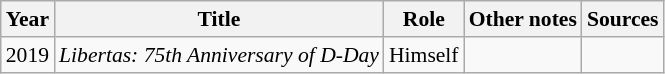<table class="wikitable sortable" style="font-size: 90%;">
<tr>
<th>Year</th>
<th>Title</th>
<th>Role</th>
<th>Other notes</th>
<th>Sources</th>
</tr>
<tr>
<td>2019</td>
<td><em>Libertas: 75th Anniversary of D-Day</em></td>
<td>Himself</td>
<td></td>
<td></td>
</tr>
</table>
